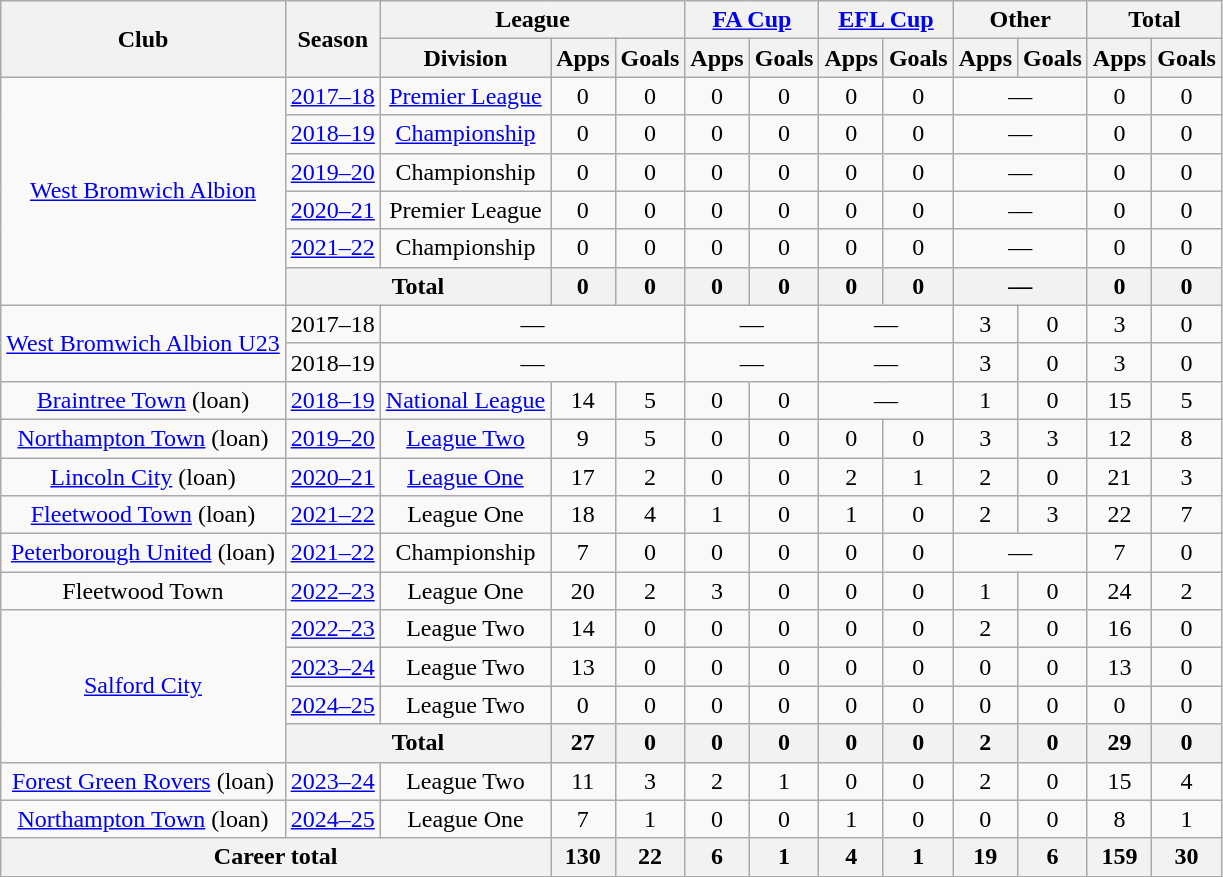<table class=wikitable style="text-align: center">
<tr>
<th rowspan=2>Club</th>
<th rowspan=2>Season</th>
<th colspan=3>League</th>
<th colspan=2><a href='#'>FA Cup</a></th>
<th colspan=2><a href='#'>EFL Cup</a></th>
<th colspan=2>Other</th>
<th colspan=2>Total</th>
</tr>
<tr>
<th>Division</th>
<th>Apps</th>
<th>Goals</th>
<th>Apps</th>
<th>Goals</th>
<th>Apps</th>
<th>Goals</th>
<th>Apps</th>
<th>Goals</th>
<th>Apps</th>
<th>Goals</th>
</tr>
<tr>
<td rowspan=6><a href='#'>West Bromwich Albion</a></td>
<td><a href='#'>2017–18</a></td>
<td><a href='#'>Premier League</a></td>
<td>0</td>
<td>0</td>
<td>0</td>
<td>0</td>
<td>0</td>
<td>0</td>
<td colspan=2>—</td>
<td>0</td>
<td>0</td>
</tr>
<tr>
<td><a href='#'>2018–19</a></td>
<td><a href='#'>Championship</a></td>
<td>0</td>
<td>0</td>
<td>0</td>
<td>0</td>
<td>0</td>
<td>0</td>
<td colspan=2>—</td>
<td>0</td>
<td>0</td>
</tr>
<tr>
<td><a href='#'>2019–20</a></td>
<td>Championship</td>
<td>0</td>
<td>0</td>
<td>0</td>
<td>0</td>
<td>0</td>
<td>0</td>
<td colspan=2>—</td>
<td>0</td>
<td>0</td>
</tr>
<tr>
<td><a href='#'>2020–21</a></td>
<td>Premier League</td>
<td>0</td>
<td>0</td>
<td>0</td>
<td>0</td>
<td>0</td>
<td>0</td>
<td colspan=2>—</td>
<td>0</td>
<td>0</td>
</tr>
<tr>
<td><a href='#'>2021–22</a></td>
<td>Championship</td>
<td>0</td>
<td>0</td>
<td>0</td>
<td>0</td>
<td>0</td>
<td>0</td>
<td colspan=2>—</td>
<td>0</td>
<td>0</td>
</tr>
<tr>
<th colspan=2>Total</th>
<th>0</th>
<th>0</th>
<th>0</th>
<th>0</th>
<th>0</th>
<th>0</th>
<th colspan=2>—</th>
<th>0</th>
<th>0</th>
</tr>
<tr>
<td rowspan=2><a href='#'>West Bromwich Albion U23</a></td>
<td>2017–18</td>
<td colspan=3>—</td>
<td colspan=2>—</td>
<td colspan=2>—</td>
<td>3</td>
<td>0</td>
<td>3</td>
<td>0</td>
</tr>
<tr>
<td>2018–19</td>
<td colspan=3>—</td>
<td colspan=2>—</td>
<td colspan=2>—</td>
<td>3</td>
<td>0</td>
<td>3</td>
<td>0</td>
</tr>
<tr>
<td><a href='#'>Braintree Town</a> (loan)</td>
<td><a href='#'>2018–19</a></td>
<td><a href='#'>National League</a></td>
<td>14</td>
<td>5</td>
<td>0</td>
<td>0</td>
<td colspan=2>—</td>
<td>1</td>
<td>0</td>
<td>15</td>
<td>5</td>
</tr>
<tr>
<td><a href='#'>Northampton Town</a> (loan)</td>
<td><a href='#'>2019–20</a></td>
<td><a href='#'>League Two</a></td>
<td>9</td>
<td>5</td>
<td>0</td>
<td>0</td>
<td>0</td>
<td>0</td>
<td>3</td>
<td>3</td>
<td>12</td>
<td>8</td>
</tr>
<tr>
<td><a href='#'>Lincoln City</a> (loan)</td>
<td><a href='#'>2020–21</a></td>
<td><a href='#'>League One</a></td>
<td>17</td>
<td>2</td>
<td>0</td>
<td>0</td>
<td>2</td>
<td>1</td>
<td>2</td>
<td>0</td>
<td>21</td>
<td>3</td>
</tr>
<tr>
<td><a href='#'>Fleetwood Town</a> (loan)</td>
<td><a href='#'>2021–22</a></td>
<td>League One</td>
<td>18</td>
<td>4</td>
<td>1</td>
<td>0</td>
<td>1</td>
<td>0</td>
<td>2</td>
<td>3</td>
<td>22</td>
<td>7</td>
</tr>
<tr>
<td><a href='#'>Peterborough United</a> (loan)</td>
<td><a href='#'>2021–22</a></td>
<td>Championship</td>
<td>7</td>
<td>0</td>
<td>0</td>
<td>0</td>
<td>0</td>
<td>0</td>
<td colspan=2>—</td>
<td>7</td>
<td>0</td>
</tr>
<tr>
<td>Fleetwood Town</td>
<td><a href='#'>2022–23</a></td>
<td>League One</td>
<td>20</td>
<td>2</td>
<td>3</td>
<td>0</td>
<td>0</td>
<td>0</td>
<td>1</td>
<td>0</td>
<td>24</td>
<td>2</td>
</tr>
<tr>
<td rowspan=4><a href='#'>Salford City</a></td>
<td><a href='#'>2022–23</a></td>
<td>League Two</td>
<td>14</td>
<td>0</td>
<td>0</td>
<td>0</td>
<td>0</td>
<td>0</td>
<td>2</td>
<td>0</td>
<td>16</td>
<td>0</td>
</tr>
<tr>
<td><a href='#'>2023–24</a></td>
<td>League Two</td>
<td>13</td>
<td>0</td>
<td>0</td>
<td>0</td>
<td>0</td>
<td>0</td>
<td>0</td>
<td>0</td>
<td>13</td>
<td>0</td>
</tr>
<tr>
<td><a href='#'>2024–25</a></td>
<td>League Two</td>
<td>0</td>
<td>0</td>
<td>0</td>
<td>0</td>
<td>0</td>
<td>0</td>
<td>0</td>
<td>0</td>
<td>0</td>
<td>0</td>
</tr>
<tr>
<th colspan=2>Total</th>
<th>27</th>
<th>0</th>
<th>0</th>
<th>0</th>
<th>0</th>
<th>0</th>
<th>2</th>
<th>0</th>
<th>29</th>
<th>0</th>
</tr>
<tr>
<td><a href='#'>Forest Green Rovers</a> (loan)</td>
<td><a href='#'>2023–24</a></td>
<td>League Two</td>
<td>11</td>
<td>3</td>
<td>2</td>
<td>1</td>
<td>0</td>
<td>0</td>
<td>2</td>
<td>0</td>
<td>15</td>
<td>4</td>
</tr>
<tr>
<td><a href='#'>Northampton Town</a> (loan)</td>
<td><a href='#'>2024–25</a></td>
<td>League One</td>
<td>7</td>
<td>1</td>
<td>0</td>
<td>0</td>
<td>1</td>
<td>0</td>
<td>0</td>
<td>0</td>
<td>8</td>
<td>1</td>
</tr>
<tr>
<th colspan=3>Career total</th>
<th>130</th>
<th>22</th>
<th>6</th>
<th>1</th>
<th>4</th>
<th>1</th>
<th>19</th>
<th>6</th>
<th>159</th>
<th>30</th>
</tr>
</table>
